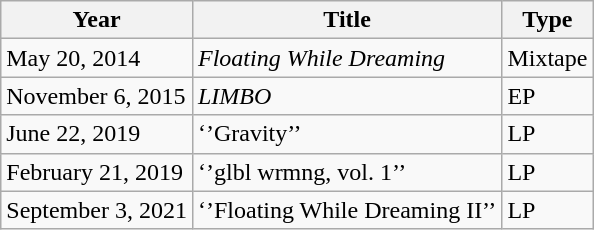<table class="wikitable">
<tr>
<th>Year</th>
<th>Title</th>
<th>Type</th>
</tr>
<tr>
<td>May 20, 2014</td>
<td><em>Floating While Dreaming</em></td>
<td>Mixtape</td>
</tr>
<tr>
<td>November 6, 2015</td>
<td><em>LIMBO</em></td>
<td>EP</td>
</tr>
<tr>
<td>June 22, 2019</td>
<td>‘’Gravity’’</td>
<td>LP</td>
</tr>
<tr>
<td>February 21, 2019</td>
<td>‘’glbl wrmng, vol. 1’’</td>
<td>LP</td>
</tr>
<tr>
<td>September 3, 2021</td>
<td>‘’Floating While Dreaming II’’</td>
<td>LP</td>
</tr>
</table>
